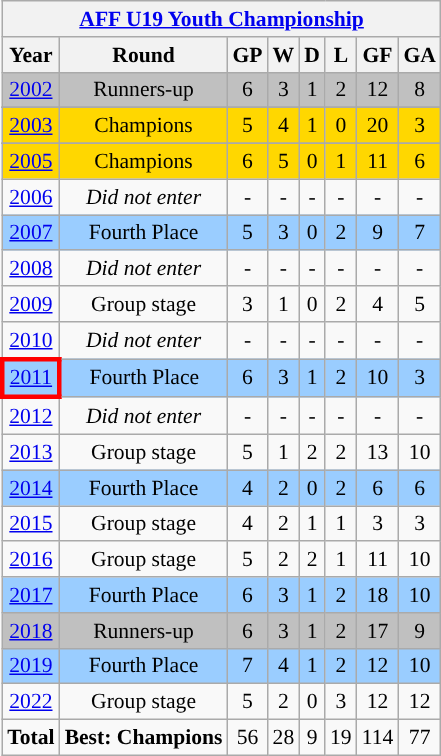<table class="wikitable" style="text-align: center;font-size:90%;">
<tr>
<th colspan=8><a href='#'>AFF U19 Youth Championship</a></th>
</tr>
<tr>
<th>Year</th>
<th>Round</th>
<th>GP</th>
<th>W</th>
<th>D</th>
<th>L</th>
<th>GF</th>
<th>GA</th>
</tr>
<tr style="background:Silver;">
<td> <a href='#'>2002</a></td>
<td>Runners-up</td>
<td>6</td>
<td>3</td>
<td>1</td>
<td>2</td>
<td>12</td>
<td>8</td>
</tr>
<tr>
</tr>
<tr style="background:Gold;">
<td>  <a href='#'>2003</a></td>
<td>Champions</td>
<td>5</td>
<td>4</td>
<td>1</td>
<td>0</td>
<td>20</td>
<td>3</td>
</tr>
<tr>
</tr>
<tr style="background:Gold;">
<td>  <a href='#'>2005</a></td>
<td>Champions</td>
<td>6</td>
<td>5</td>
<td>0</td>
<td>1</td>
<td>11</td>
<td>6</td>
</tr>
<tr>
<td> <a href='#'>2006</a></td>
<td><em>Did not enter</em></td>
<td>-</td>
<td>-</td>
<td>-</td>
<td>-</td>
<td>-</td>
<td>-</td>
</tr>
<tr style="background-color:#9acdff;">
<td> <a href='#'>2007</a></td>
<td>Fourth Place</td>
<td>5</td>
<td>3</td>
<td>0</td>
<td>2</td>
<td>9</td>
<td>7</td>
</tr>
<tr>
<td> <a href='#'>2008</a></td>
<td><em>Did not enter</em></td>
<td>-</td>
<td>-</td>
<td>-</td>
<td>-</td>
<td>-</td>
<td>-</td>
</tr>
<tr>
<td> <a href='#'>2009</a></td>
<td>Group stage</td>
<td>3</td>
<td>1</td>
<td>0</td>
<td>2</td>
<td>4</td>
<td>5</td>
</tr>
<tr>
<td> <a href='#'>2010</a></td>
<td><em>Did not enter</em></td>
<td>-</td>
<td>-</td>
<td>-</td>
<td>-</td>
<td>-</td>
<td>-</td>
</tr>
<tr style="background-color:#9acdff;">
<td style="border: 3px solid red"> <a href='#'>2011</a></td>
<td>Fourth Place</td>
<td>6</td>
<td>3</td>
<td>1</td>
<td>2</td>
<td>10</td>
<td>3</td>
</tr>
<tr>
<td style=> <a href='#'>2012</a></td>
<td><em>Did not enter</em></td>
<td>-</td>
<td>-</td>
<td>-</td>
<td>-</td>
<td>-</td>
<td>-</td>
</tr>
<tr>
<td style=> <a href='#'>2013</a></td>
<td>Group stage</td>
<td>5</td>
<td>1</td>
<td>2</td>
<td>2</td>
<td>13</td>
<td>10</td>
</tr>
<tr style="background-color:#9acdff;">
<td style=> <a href='#'>2014</a></td>
<td>Fourth Place</td>
<td>4</td>
<td>2</td>
<td>0</td>
<td>2</td>
<td>6</td>
<td>6</td>
</tr>
<tr>
<td style=> <a href='#'>2015</a></td>
<td>Group stage</td>
<td>4</td>
<td>2</td>
<td>1</td>
<td>1</td>
<td>3</td>
<td>3</td>
</tr>
<tr>
<td style=> <a href='#'>2016</a></td>
<td>Group stage</td>
<td>5</td>
<td>2</td>
<td>2</td>
<td>1</td>
<td>11</td>
<td>10</td>
</tr>
<tr style="background-color:#9acdff;">
<td style=> <a href='#'>2017</a></td>
<td>Fourth Place</td>
<td>6</td>
<td>3</td>
<td>1</td>
<td>2</td>
<td>18</td>
<td>10</td>
</tr>
<tr style="background:Silver;">
<td style=> <a href='#'>2018</a></td>
<td>Runners-up</td>
<td>6</td>
<td>3</td>
<td>1</td>
<td>2</td>
<td>17</td>
<td>9</td>
</tr>
<tr style="background-color:#9acdff">
<td style=> <a href='#'>2019</a></td>
<td>Fourth Place</td>
<td>7</td>
<td>4</td>
<td>1</td>
<td>2</td>
<td>12</td>
<td>10</td>
</tr>
<tr>
<td style=> <a href='#'>2022</a></td>
<td>Group stage</td>
<td>5</td>
<td>2</td>
<td>0</td>
<td>3</td>
<td>12</td>
<td>12</td>
</tr>
<tr>
<td><strong>Total</strong></td>
<td><strong>Best: Champions</strong></td>
<td>56</td>
<td>28</td>
<td>9</td>
<td>19</td>
<td>114</td>
<td>77</td>
</tr>
</table>
